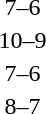<table style="text-align:center">
<tr>
<th width=200></th>
<th width=100></th>
<th width=200></th>
</tr>
<tr>
<td align=right><strong></strong></td>
<td>7–6</td>
<td align=left></td>
</tr>
<tr>
<td align=right><strong></strong></td>
<td>10–9</td>
<td align=left></td>
</tr>
<tr>
<td align=right><strong></strong></td>
<td>7–6</td>
<td align=left></td>
</tr>
<tr>
<td align=right><strong></strong></td>
<td>8–7</td>
<td align=left></td>
</tr>
</table>
